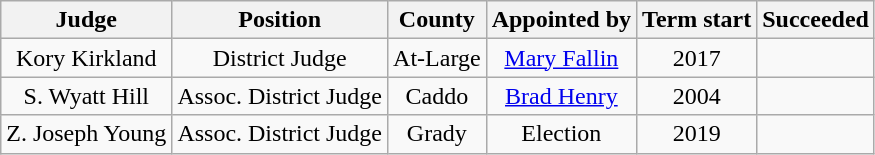<table class="wikitable sortable" style="text-align:center">
<tr>
<th>Judge</th>
<th>Position</th>
<th>County</th>
<th>Appointed by</th>
<th>Term start</th>
<th>Succeeded</th>
</tr>
<tr>
<td>Kory Kirkland</td>
<td>District Judge</td>
<td>At-Large</td>
<td><a href='#'>Mary Fallin</a></td>
<td>2017</td>
<td></td>
</tr>
<tr>
<td>S. Wyatt Hill</td>
<td>Assoc. District Judge</td>
<td>Caddo</td>
<td><a href='#'>Brad Henry</a></td>
<td>2004</td>
<td></td>
</tr>
<tr>
<td>Z. Joseph Young</td>
<td>Assoc. District Judge</td>
<td>Grady</td>
<td>Election</td>
<td>2019</td>
<td></td>
</tr>
</table>
